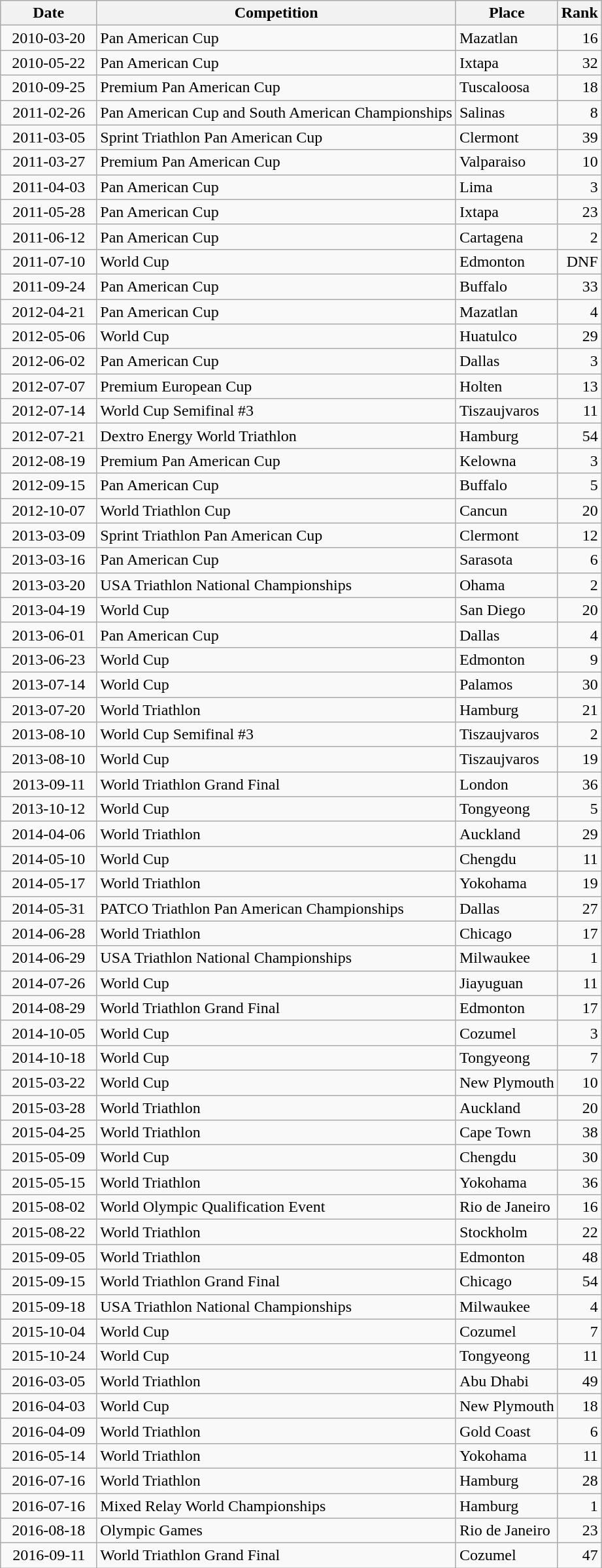<table class="wikitable sortable">
<tr>
<th>Date</th>
<th>Competition</th>
<th>Place</th>
<th>Rank</th>
</tr>
<tr>
<td style="text-align:right">  2010-03-20  </td>
<td>Pan American Cup</td>
<td>Mazatlan</td>
<td style="text-align:right">16</td>
</tr>
<tr>
<td style="text-align:right">  2010-05-22  </td>
<td>Pan American Cup</td>
<td>Ixtapa</td>
<td style="text-align:right">32</td>
</tr>
<tr>
<td style="text-align:right">  2010-09-25  </td>
<td>Premium Pan American Cup</td>
<td>Tuscaloosa</td>
<td style="text-align:right">18</td>
</tr>
<tr>
<td style="text-align:right">  2011-02-26  </td>
<td>Pan American Cup and South American Championships</td>
<td>Salinas</td>
<td style="text-align:right">8</td>
</tr>
<tr>
<td style="text-align:right">  2011-03-05  </td>
<td>Sprint Triathlon Pan American Cup</td>
<td>Clermont</td>
<td style="text-align:right">39</td>
</tr>
<tr>
<td style="text-align:right">  2011-03-27  </td>
<td>Premium Pan American Cup</td>
<td>Valparaiso</td>
<td style="text-align:right">10</td>
</tr>
<tr>
<td style="text-align:right">  2011-04-03  </td>
<td>Pan American Cup</td>
<td>Lima</td>
<td style="text-align:right">3</td>
</tr>
<tr>
<td style="text-align:right">  2011-05-28  </td>
<td>Pan American Cup</td>
<td>Ixtapa</td>
<td style="text-align:right">23</td>
</tr>
<tr>
<td style="text-align:right">  2011-06-12  </td>
<td>Pan American Cup</td>
<td>Cartagena</td>
<td style="text-align:right">2</td>
</tr>
<tr>
<td style="text-align:right">  2011-07-10  </td>
<td>World Cup</td>
<td>Edmonton</td>
<td style="text-align:right">DNF</td>
</tr>
<tr>
<td style="text-align:right">  2011-09-24  </td>
<td>Pan American Cup</td>
<td>Buffalo</td>
<td style="text-align:right">33</td>
</tr>
<tr>
<td style="text-align:right">  2012-04-21  </td>
<td>Pan American Cup</td>
<td>Mazatlan</td>
<td style="text-align:right">4</td>
</tr>
<tr>
<td style="text-align:right">  2012-05-06  </td>
<td>World Cup</td>
<td>Huatulco</td>
<td style="text-align:right">29</td>
</tr>
<tr>
<td style="text-align:right">  2012-06-02  </td>
<td>Pan American Cup</td>
<td>Dallas</td>
<td style="text-align:right">3</td>
</tr>
<tr>
<td style="text-align:right">  2012-07-07  </td>
<td>Premium European Cup</td>
<td>Holten</td>
<td style="text-align:right">13</td>
</tr>
<tr>
<td style="text-align:right">  2012-07-14  </td>
<td>World Cup Semifinal #3</td>
<td>Tiszaujvaros</td>
<td style="text-align:right">11</td>
</tr>
<tr>
<td style="text-align:right">  2012-07-21  </td>
<td>Dextro Energy World Triathlon</td>
<td>Hamburg</td>
<td style="text-align:right">54</td>
</tr>
<tr>
<td style="text-align:right">  2012-08-19  </td>
<td>Premium Pan American Cup</td>
<td>Kelowna</td>
<td style="text-align:right">3</td>
</tr>
<tr>
<td style="text-align:right">  2012-09-15  </td>
<td>Pan American Cup</td>
<td>Buffalo</td>
<td style="text-align:right">5</td>
</tr>
<tr>
<td style="text-align:right">  2012-10-07  </td>
<td>World Triathlon Cup</td>
<td>Cancun</td>
<td style="text-align:right">20</td>
</tr>
<tr>
<td style="text-align:right">  2013-03-09  </td>
<td>Sprint Triathlon Pan American Cup</td>
<td>Clermont</td>
<td style="text-align:right">12</td>
</tr>
<tr>
<td style="text-align:right">  2013-03-16  </td>
<td>Pan American Cup</td>
<td>Sarasota</td>
<td style="text-align:right">6</td>
</tr>
<tr>
<td style="text-align:right">  2013-03-20  </td>
<td>USA Triathlon National Championships</td>
<td>Ohama</td>
<td style="text-align:right">2</td>
</tr>
<tr>
<td style="text-align:right">  2013-04-19  </td>
<td>World Cup</td>
<td>San Diego</td>
<td style="text-align:right">20</td>
</tr>
<tr>
<td style="text-align:right">  2013-06-01  </td>
<td>Pan American Cup</td>
<td>Dallas</td>
<td style="text-align:right">4</td>
</tr>
<tr>
<td style="text-align:right">  2013-06-23  </td>
<td>World Cup</td>
<td>Edmonton</td>
<td style="text-align:right">9</td>
</tr>
<tr>
<td style="text-align:right">  2013-07-14  </td>
<td>World Cup</td>
<td>Palamos</td>
<td style="text-align:right">30</td>
</tr>
<tr>
<td style="text-align:right">  2013-07-20  </td>
<td>World Triathlon</td>
<td>Hamburg</td>
<td style="text-align:right">21</td>
</tr>
<tr>
<td style="text-align:right">  2013-08-10  </td>
<td>World Cup Semifinal #3</td>
<td>Tiszaujvaros</td>
<td style="text-align:right">2</td>
</tr>
<tr>
<td style="text-align:right">  2013-08-10  </td>
<td>World Cup</td>
<td>Tiszaujvaros</td>
<td style="text-align:right">19</td>
</tr>
<tr>
<td style="text-align:right">  2013-09-11  </td>
<td>World Triathlon Grand Final</td>
<td>London</td>
<td style="text-align:right">36</td>
</tr>
<tr>
<td style="text-align:right">  2013-10-12  </td>
<td>World Cup</td>
<td>Tongyeong</td>
<td style="text-align:right">5</td>
</tr>
<tr>
<td style="text-align:right">  2014-04-06  </td>
<td>World Triathlon</td>
<td>Auckland</td>
<td style="text-align:right">29</td>
</tr>
<tr>
<td style="text-align:right">  2014-05-10  </td>
<td>World Cup</td>
<td>Chengdu</td>
<td style="text-align:right">11</td>
</tr>
<tr>
<td style="text-align:right">  2014-05-17  </td>
<td>World Triathlon</td>
<td>Yokohama</td>
<td style="text-align:right">19</td>
</tr>
<tr>
<td style="text-align:right">  2014-05-31  </td>
<td>PATCO Triathlon Pan American Championships</td>
<td>Dallas</td>
<td style="text-align:right">27</td>
</tr>
<tr>
<td style="text-align:right">  2014-06-28  </td>
<td>World Triathlon</td>
<td>Chicago</td>
<td style="text-align:right">17</td>
</tr>
<tr>
<td style="text-align:right">  2014-06-29  </td>
<td>USA Triathlon National Championships</td>
<td>Milwaukee</td>
<td style="text-align:right">1</td>
</tr>
<tr>
<td style="text-align:right">  2014-07-26  </td>
<td>World Cup</td>
<td>Jiayuguan</td>
<td style="text-align:right">11</td>
</tr>
<tr>
<td style="text-align:right">  2014-08-29  </td>
<td>World Triathlon Grand Final</td>
<td>Edmonton</td>
<td style="text-align:right">17</td>
</tr>
<tr>
<td style="text-align:right">  2014-10-05  </td>
<td>World Cup</td>
<td>Cozumel</td>
<td style="text-align:right">3</td>
</tr>
<tr>
<td style="text-align:right">  2014-10-18  </td>
<td>World Cup</td>
<td>Tongyeong</td>
<td style="text-align:right">7</td>
</tr>
<tr>
<td style="text-align:right">  2015-03-22  </td>
<td>World Cup</td>
<td>New Plymouth</td>
<td style="text-align:right">10</td>
</tr>
<tr>
<td style="text-align:right">  2015-03-28  </td>
<td>World Triathlon</td>
<td>Auckland</td>
<td style="text-align:right">20</td>
</tr>
<tr>
<td style="text-align:right">  2015-04-25  </td>
<td>World Triathlon</td>
<td>Cape Town</td>
<td style="text-align:right">38</td>
</tr>
<tr>
<td style="text-align:right">  2015-05-09  </td>
<td>World Cup</td>
<td>Chengdu</td>
<td style="text-align:right">30</td>
</tr>
<tr>
<td style="text-align:right">  2015-05-15  </td>
<td>World Triathlon</td>
<td>Yokohama</td>
<td style="text-align:right">36</td>
</tr>
<tr>
<td style="text-align:right">  2015-08-02  </td>
<td>World Olympic Qualification Event</td>
<td>Rio de Janeiro</td>
<td style="text-align:right">16</td>
</tr>
<tr>
<td style="text-align:right">  2015-08-22  </td>
<td>World Triathlon</td>
<td>Stockholm</td>
<td style="text-align:right">22</td>
</tr>
<tr>
<td style="text-align:right">  2015-09-05  </td>
<td>World Triathlon</td>
<td>Edmonton</td>
<td style="text-align:right">48</td>
</tr>
<tr>
<td style="text-align:right">  2015-09-15  </td>
<td>World Triathlon Grand Final</td>
<td>Chicago</td>
<td style="text-align:right">54</td>
</tr>
<tr>
<td style="text-align:right">  2015-09-18  </td>
<td>USA Triathlon National Championships</td>
<td>Milwaukee</td>
<td style="text-align:right">4</td>
</tr>
<tr>
<td style="text-align:right">  2015-10-04  </td>
<td>World Cup</td>
<td>Cozumel</td>
<td style="text-align:right">7</td>
</tr>
<tr>
<td style="text-align:right">  2015-10-24  </td>
<td>World Cup</td>
<td>Tongyeong</td>
<td style="text-align:right">11</td>
</tr>
<tr>
<td style="text-align:right">  2016-03-05  </td>
<td>World Triathlon</td>
<td>Abu Dhabi</td>
<td style="text-align:right">49</td>
</tr>
<tr>
<td style="text-align:right">  2016-04-03  </td>
<td>World Cup</td>
<td>New Plymouth</td>
<td style="text-align:right">18</td>
</tr>
<tr>
<td style="text-align:right">  2016-04-09  </td>
<td>World Triathlon</td>
<td>Gold Coast</td>
<td style="text-align:right">6</td>
</tr>
<tr>
<td style="text-align:right">  2016-05-14  </td>
<td>World Triathlon</td>
<td>Yokohama</td>
<td style="text-align:right">11</td>
</tr>
<tr>
<td style="text-align:right">  2016-07-16  </td>
<td>World Triathlon</td>
<td>Hamburg</td>
<td style="text-align:right">28</td>
</tr>
<tr>
<td style="text-align:right">  2016-07-16  </td>
<td>Mixed Relay World Championships</td>
<td>Hamburg</td>
<td style="text-align:right">1</td>
</tr>
<tr>
<td style="text-align:right">  2016-08-18  </td>
<td>Olympic Games</td>
<td>Rio de Janeiro</td>
<td style="text-align:right">23</td>
</tr>
<tr>
<td style="text-align:right">  2016-09-11  </td>
<td>World Triathlon Grand Final</td>
<td>Cozumel</td>
<td style="text-align:right">47</td>
</tr>
</table>
